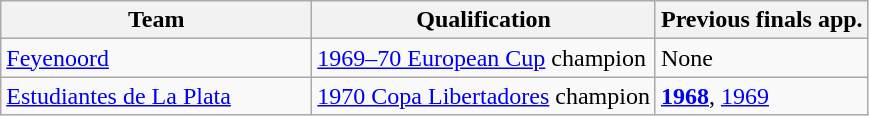<table class="wikitable">
<tr>
<th width=200px>Team</th>
<th>Qualification</th>
<th>Previous finals app.</th>
</tr>
<tr>
<td> <a href='#'>Feyenoord</a></td>
<td><a href='#'>1969–70 European Cup</a> champion</td>
<td>None</td>
</tr>
<tr>
<td> <a href='#'>Estudiantes de La Plata</a></td>
<td><a href='#'>1970 Copa Libertadores</a> champion</td>
<td><strong><a href='#'>1968</a></strong>, <a href='#'>1969</a></td>
</tr>
</table>
